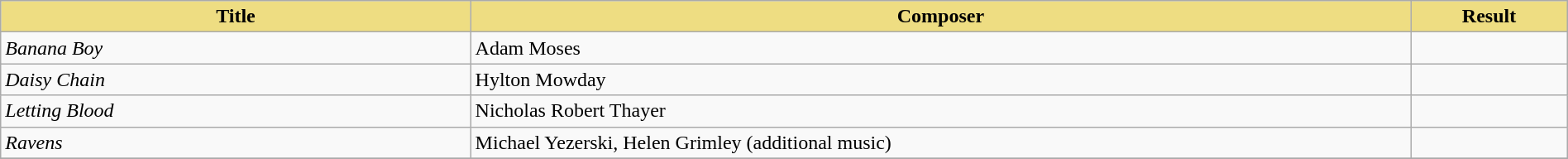<table class="wikitable" width=100%>
<tr>
<th style="width:30%;background:#EEDD82;">Title</th>
<th style="width:60%;background:#EEDD82;">Composer</th>
<th style="width:10%;background:#EEDD82;">Result<br></th>
</tr>
<tr>
<td><em>Banana Boy</em></td>
<td>Adam Moses</td>
<td></td>
</tr>
<tr>
<td><em>Daisy Chain</em></td>
<td>Hylton Mowday</td>
<td></td>
</tr>
<tr>
<td><em>Letting Blood</em></td>
<td>Nicholas Robert Thayer</td>
<td></td>
</tr>
<tr>
<td><em>Ravens</em></td>
<td>Michael Yezerski, Helen Grimley (additional music)</td>
<td></td>
</tr>
<tr>
</tr>
</table>
